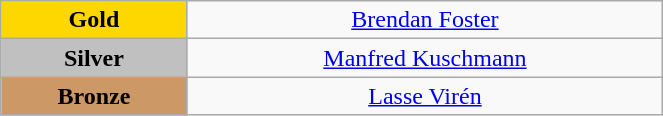<table class="wikitable" style="text-align:center; " width="35%">
<tr>
<td bgcolor="gold"><strong>Gold</strong></td>
<td><a href='#'>Brendan Foster</a><br>  <small><em></em></small></td>
</tr>
<tr>
<td bgcolor="silver"><strong>Silver</strong></td>
<td><a href='#'>Manfred Kuschmann</a><br>  <small><em></em></small></td>
</tr>
<tr>
<td bgcolor="CC9966"><strong>Bronze</strong></td>
<td><a href='#'>Lasse Virén</a><br>  <small><em></em></small></td>
</tr>
</table>
